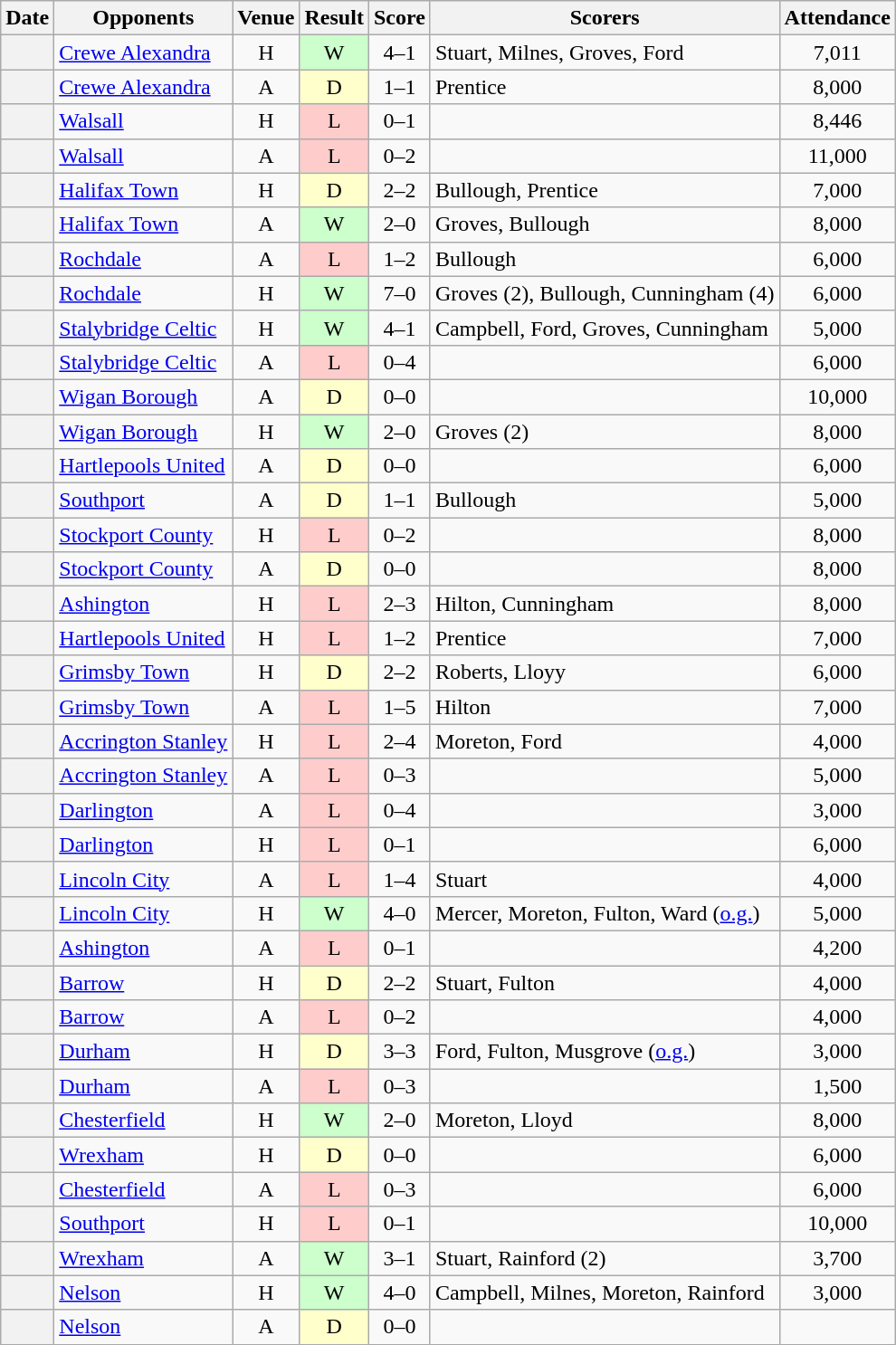<table class="wikitable sortable plainrowheaders" style="text-align:center">
<tr>
<th scope="col">Date</th>
<th scope="col">Opponents</th>
<th scope="col">Venue</th>
<th scope="col">Result</th>
<th scope="col">Score</th>
<th scope="col" class="unsortable">Scorers</th>
<th scope="col">Attendance</th>
</tr>
<tr>
<th scope="row"></th>
<td align="left"><a href='#'>Crewe Alexandra</a></td>
<td>H</td>
<td style="background-color:#CCFFCC">W</td>
<td>4–1</td>
<td align="left">Stuart, Milnes, Groves, Ford</td>
<td>7,011</td>
</tr>
<tr>
<th scope="row"></th>
<td align="left"><a href='#'>Crewe Alexandra</a></td>
<td>A</td>
<td style="background-color:#FFFFCC">D</td>
<td>1–1</td>
<td align="left">Prentice</td>
<td>8,000</td>
</tr>
<tr>
<th scope="row"></th>
<td align="left"><a href='#'>Walsall</a></td>
<td>H</td>
<td style="background-color:#FFCCCC">L</td>
<td>0–1</td>
<td></td>
<td>8,446</td>
</tr>
<tr>
<th scope="row"></th>
<td align="left"><a href='#'>Walsall</a></td>
<td>A</td>
<td style="background-color:#FFCCCC">L</td>
<td>0–2</td>
<td></td>
<td>11,000</td>
</tr>
<tr>
<th scope="row"></th>
<td align="left"><a href='#'>Halifax Town</a></td>
<td>H</td>
<td style="background-color:#FFFFCC">D</td>
<td>2–2</td>
<td align="left">Bullough, Prentice</td>
<td>7,000</td>
</tr>
<tr>
<th scope="row"></th>
<td align="left"><a href='#'>Halifax Town</a></td>
<td>A</td>
<td style="background-color:#CCFFCC">W</td>
<td>2–0</td>
<td align="left">Groves, Bullough</td>
<td>8,000</td>
</tr>
<tr>
<th scope="row"></th>
<td align="left"><a href='#'>Rochdale</a></td>
<td>A</td>
<td style="background-color:#FFCCCC">L</td>
<td>1–2</td>
<td align="left">Bullough</td>
<td>6,000</td>
</tr>
<tr>
<th scope="row"></th>
<td align="left"><a href='#'>Rochdale</a></td>
<td>H</td>
<td style="background-color:#CCFFCC">W</td>
<td>7–0</td>
<td align="left">Groves (2), Bullough, Cunningham (4)</td>
<td>6,000</td>
</tr>
<tr>
<th scope="row"></th>
<td align="left"><a href='#'>Stalybridge Celtic</a></td>
<td>H</td>
<td style="background-color:#CCFFCC">W</td>
<td>4–1</td>
<td align="left">Campbell, Ford, Groves, Cunningham</td>
<td>5,000</td>
</tr>
<tr>
<th scope="row"></th>
<td align="left"><a href='#'>Stalybridge Celtic</a></td>
<td>A</td>
<td style="background-color:#FFCCCC">L</td>
<td>0–4</td>
<td></td>
<td>6,000</td>
</tr>
<tr>
<th scope="row"></th>
<td align="left"><a href='#'>Wigan Borough</a></td>
<td>A</td>
<td style="background-color:#FFFFCC">D</td>
<td>0–0</td>
<td></td>
<td>10,000</td>
</tr>
<tr>
<th scope="row"></th>
<td align="left"><a href='#'>Wigan Borough</a></td>
<td>H</td>
<td style="background-color:#CCFFCC">W</td>
<td>2–0</td>
<td align="left">Groves (2)</td>
<td>8,000</td>
</tr>
<tr>
<th scope="row"></th>
<td align="left"><a href='#'>Hartlepools United</a></td>
<td>A</td>
<td style="background-color:#FFFFCC">D</td>
<td>0–0</td>
<td></td>
<td>6,000</td>
</tr>
<tr>
<th scope="row"></th>
<td align="left"><a href='#'>Southport</a></td>
<td>A</td>
<td style="background-color:#FFFFCC">D</td>
<td>1–1</td>
<td align="left">Bullough</td>
<td>5,000</td>
</tr>
<tr>
<th scope="row"></th>
<td align="left"><a href='#'>Stockport County</a></td>
<td>H</td>
<td style="background-color:#FFCCCC">L</td>
<td>0–2</td>
<td></td>
<td>8,000</td>
</tr>
<tr>
<th scope="row"></th>
<td align="left"><a href='#'>Stockport County</a></td>
<td>A</td>
<td style="background-color:#FFFFCC">D</td>
<td>0–0</td>
<td></td>
<td>8,000</td>
</tr>
<tr>
<th scope="row"></th>
<td align="left"><a href='#'>Ashington</a></td>
<td>H</td>
<td style="background-color:#FFCCCC">L</td>
<td>2–3</td>
<td align="left">Hilton, Cunningham</td>
<td>8,000</td>
</tr>
<tr>
<th scope="row"></th>
<td align="left"><a href='#'>Hartlepools United</a></td>
<td>H</td>
<td style="background-color:#FFCCCC">L</td>
<td>1–2</td>
<td align="left">Prentice</td>
<td>7,000</td>
</tr>
<tr>
<th scope="row"></th>
<td align="left"><a href='#'>Grimsby Town</a></td>
<td>H</td>
<td style="background-color:#FFFFCC">D</td>
<td>2–2</td>
<td align="left">Roberts, Lloyy</td>
<td>6,000</td>
</tr>
<tr>
<th scope="row"></th>
<td align="left"><a href='#'>Grimsby Town</a></td>
<td>A</td>
<td style="background-color:#FFCCCC">L</td>
<td>1–5</td>
<td align="left">Hilton</td>
<td>7,000</td>
</tr>
<tr>
<th scope="row"></th>
<td align="left"><a href='#'>Accrington Stanley</a></td>
<td>H</td>
<td style="background-color:#FFCCCC">L</td>
<td>2–4</td>
<td align="left">Moreton, Ford</td>
<td>4,000</td>
</tr>
<tr>
<th scope="row"></th>
<td align="left"><a href='#'>Accrington Stanley</a></td>
<td>A</td>
<td style="background-color:#FFCCCC">L</td>
<td>0–3</td>
<td></td>
<td>5,000</td>
</tr>
<tr>
<th scope="row"></th>
<td align="left"><a href='#'>Darlington</a></td>
<td>A</td>
<td style="background-color:#FFCCCC">L</td>
<td>0–4</td>
<td></td>
<td>3,000</td>
</tr>
<tr>
<th scope="row"></th>
<td align="left"><a href='#'>Darlington</a></td>
<td>H</td>
<td style="background-color:#FFCCCC">L</td>
<td>0–1</td>
<td></td>
<td>6,000</td>
</tr>
<tr>
<th scope="row"></th>
<td align="left"><a href='#'>Lincoln City</a></td>
<td>A</td>
<td style="background-color:#FFCCCC">L</td>
<td>1–4</td>
<td align="left">Stuart</td>
<td>4,000</td>
</tr>
<tr>
<th scope="row"></th>
<td align="left"><a href='#'>Lincoln City</a></td>
<td>H</td>
<td style="background-color:#CCFFCC">W</td>
<td>4–0</td>
<td align="left">Mercer, Moreton, Fulton, Ward (<a href='#'>o.g.</a>)</td>
<td>5,000</td>
</tr>
<tr>
<th scope="row"></th>
<td align="left"><a href='#'>Ashington</a></td>
<td>A</td>
<td style="background-color:#FFCCCC">L</td>
<td>0–1</td>
<td></td>
<td>4,200</td>
</tr>
<tr>
<th scope="row"></th>
<td align="left"><a href='#'>Barrow</a></td>
<td>H</td>
<td style="background-color:#FFFFCC">D</td>
<td>2–2</td>
<td align="left">Stuart, Fulton</td>
<td>4,000</td>
</tr>
<tr>
<th scope="row"></th>
<td align="left"><a href='#'>Barrow</a></td>
<td>A</td>
<td style="background-color:#FFCCCC">L</td>
<td>0–2</td>
<td></td>
<td>4,000</td>
</tr>
<tr>
<th scope="row"></th>
<td align="left"><a href='#'>Durham</a></td>
<td>H</td>
<td style="background-color:#FFFFCC">D</td>
<td>3–3</td>
<td align="left">Ford, Fulton, Musgrove (<a href='#'>o.g.</a>)</td>
<td>3,000</td>
</tr>
<tr>
<th scope="row"></th>
<td align="left"><a href='#'>Durham</a></td>
<td>A</td>
<td style="background-color:#FFCCCC">L</td>
<td>0–3</td>
<td></td>
<td>1,500</td>
</tr>
<tr>
<th scope="row"></th>
<td align="left"><a href='#'>Chesterfield</a></td>
<td>H</td>
<td style="background-color:#CCFFCC">W</td>
<td>2–0</td>
<td align="left">Moreton, Lloyd</td>
<td>8,000</td>
</tr>
<tr>
<th scope="row"></th>
<td align="left"><a href='#'>Wrexham</a></td>
<td>H</td>
<td style="background-color:#FFFFCC">D</td>
<td>0–0</td>
<td></td>
<td>6,000</td>
</tr>
<tr>
<th scope="row"></th>
<td align="left"><a href='#'>Chesterfield</a></td>
<td>A</td>
<td style="background-color:#FFCCCC">L</td>
<td>0–3</td>
<td></td>
<td>6,000</td>
</tr>
<tr>
<th scope="row"></th>
<td align="left"><a href='#'>Southport</a></td>
<td>H</td>
<td style="background-color:#FFCCCC">L</td>
<td>0–1</td>
<td></td>
<td>10,000</td>
</tr>
<tr>
<th scope="row"></th>
<td align="left"><a href='#'>Wrexham</a></td>
<td>A</td>
<td style="background-color:#CCFFCC">W</td>
<td>3–1</td>
<td align="left">Stuart, Rainford (2)</td>
<td>3,700</td>
</tr>
<tr>
<th scope="row"></th>
<td align="left"><a href='#'>Nelson</a></td>
<td>H</td>
<td style="background-color:#CCFFCC">W</td>
<td>4–0</td>
<td align="left">Campbell, Milnes, Moreton, Rainford</td>
<td>3,000</td>
</tr>
<tr>
<th scope="row"></th>
<td align="left"><a href='#'>Nelson</a></td>
<td>A</td>
<td style="background-color:#FFFFCC">D</td>
<td>0–0</td>
<td></td>
<td></td>
</tr>
</table>
